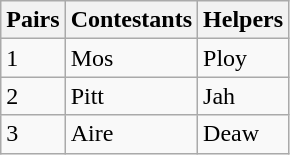<table class="wikitable">
<tr>
<th>Pairs</th>
<th>Contestants</th>
<th>Helpers</th>
</tr>
<tr>
<td>1</td>
<td>Mos</td>
<td>Ploy</td>
</tr>
<tr>
<td>2</td>
<td>Pitt</td>
<td>Jah</td>
</tr>
<tr>
<td>3</td>
<td>Aire</td>
<td>Deaw</td>
</tr>
</table>
